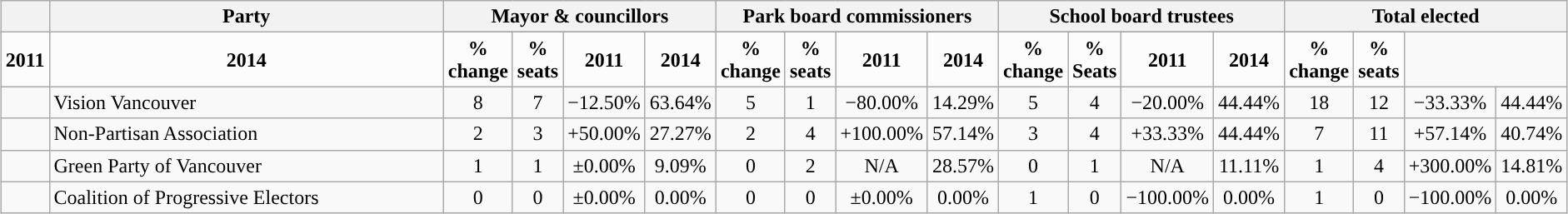<table class="wikitable" style="text-align:center; margin:5px">
<tr>
<th rowspan="2" style="width:0.05%;"></th>
<th rowspan="2" style="width:30%;">Party</th>
<th colspan="4" style="width:10%;">Mayor & councillors</th>
<th colspan="4" style="width:10%;">Park board commissioners</th>
<th colspan="4" style="width:10%;">School board trustees</th>
<th colspan="4" style="width:10%;">Total elected</th>
</tr>
<tr>
</tr>
<tr bgcolor=#fcfcfc>
<td align="center"><strong>2011</strong></td>
<td align="center"><strong>2014</strong></td>
<td align="center"><strong>% change</strong></td>
<td align="center"><strong>% seats</strong></td>
<td align="center"><strong>2011</strong></td>
<td align="center"><strong>2014</strong></td>
<td align="center"><strong>% change</strong></td>
<td align="center"><strong>% seats</strong></td>
<td align="center"><strong>2011</strong></td>
<td align="center"><strong>2014</strong></td>
<td align="center"><strong>% change</strong></td>
<td align="center"><strong>% Seats</strong></td>
<td align="center"><strong>2011</strong></td>
<td align="center"><strong>2014</strong></td>
<td align="center"><strong>% change</strong></td>
<td align="center"><strong>% seats</strong></td>
</tr>
<tr>
<td style="background:"></td>
<td align="left">Vision Vancouver</td>
<td>8</td>
<td>7</td>
<td>−12.50%</td>
<td>63.64%</td>
<td>5</td>
<td>1</td>
<td>−80.00%</td>
<td>14.29%</td>
<td>5</td>
<td>4</td>
<td>−20.00%</td>
<td>44.44%</td>
<td>18</td>
<td>12</td>
<td>−33.33%</td>
<td>44.44%</td>
</tr>
<tr>
<td style="background:"></td>
<td align="left">Non-Partisan Association</td>
<td>2</td>
<td>3</td>
<td>+50.00%</td>
<td>27.27%</td>
<td>2</td>
<td>4</td>
<td>+100.00%</td>
<td>57.14%</td>
<td>3</td>
<td>4</td>
<td>+33.33%</td>
<td>44.44%</td>
<td>7</td>
<td>11</td>
<td>+57.14%</td>
<td>40.74%</td>
</tr>
<tr>
<td style="background:"></td>
<td align="left">Green Party of Vancouver</td>
<td>1</td>
<td>1</td>
<td>±0.00%</td>
<td>9.09%</td>
<td>0</td>
<td>2</td>
<td>N/A</td>
<td>28.57%</td>
<td>0</td>
<td>1</td>
<td>N/A</td>
<td>11.11%</td>
<td>1</td>
<td>4</td>
<td>+300.00%</td>
<td>14.81%</td>
</tr>
<tr>
<td style="background:"></td>
<td align="left">Coalition of Progressive Electors</td>
<td>0</td>
<td>0</td>
<td>±0.00%</td>
<td>0.00%</td>
<td>0</td>
<td>0</td>
<td>±0.00%</td>
<td>0.00%</td>
<td>1</td>
<td>0</td>
<td>−100.00%</td>
<td>0.00%</td>
<td>1</td>
<td>0</td>
<td>−100.00%</td>
<td>0.00%</td>
</tr>
</table>
